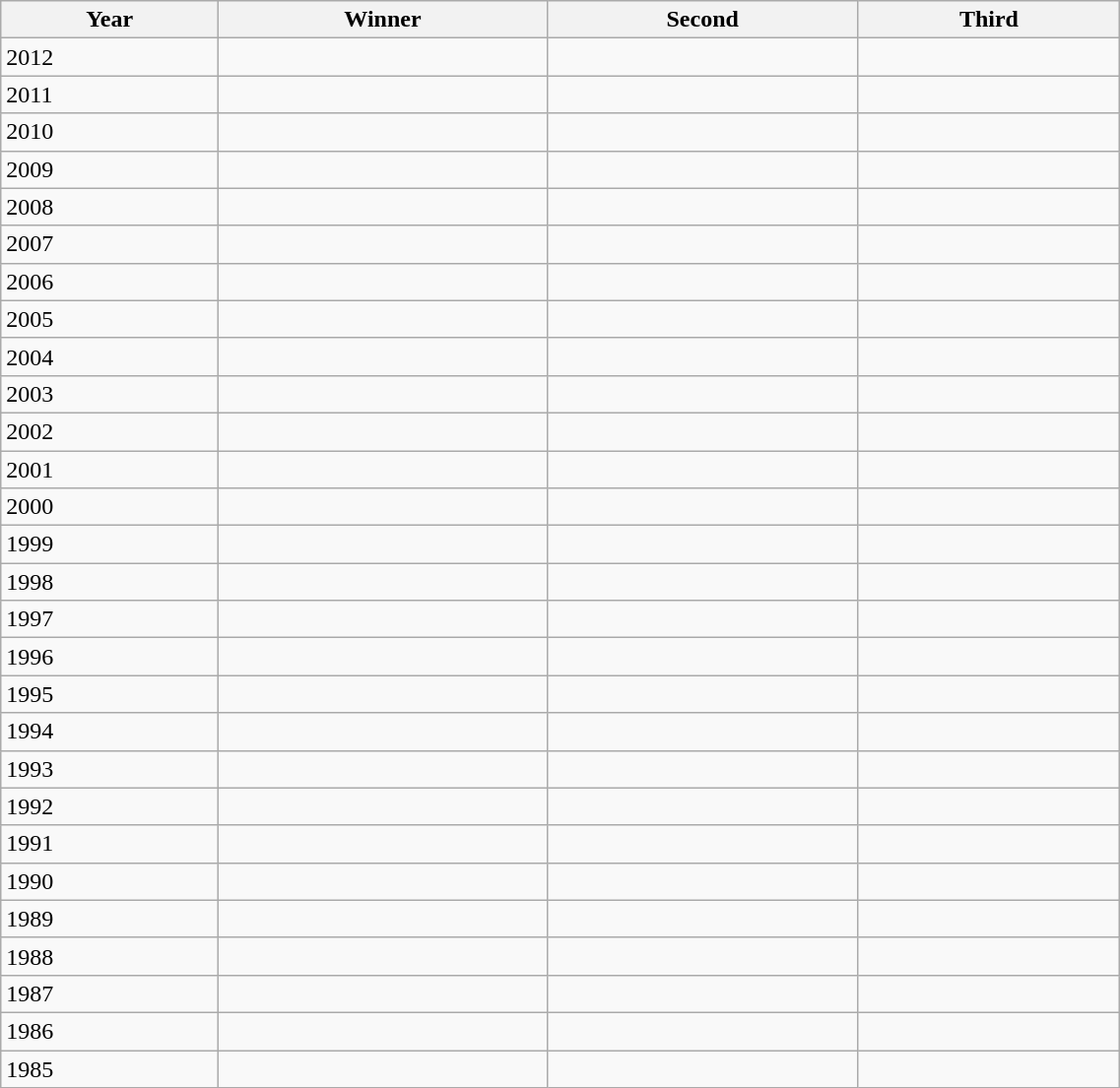<table class="wikitable" style="font-size:100%" width=60%>
<tr>
<th>Year</th>
<th>Winner</th>
<th>Second</th>
<th>Third</th>
</tr>
<tr>
<td>2012</td>
<td></td>
<td></td>
<td></td>
</tr>
<tr>
<td>2011</td>
<td></td>
<td></td>
<td></td>
</tr>
<tr>
<td>2010</td>
<td></td>
<td></td>
<td></td>
</tr>
<tr>
<td>2009</td>
<td></td>
<td></td>
<td></td>
</tr>
<tr>
<td>2008</td>
<td></td>
<td></td>
<td></td>
</tr>
<tr>
<td>2007</td>
<td></td>
<td></td>
<td></td>
</tr>
<tr>
<td>2006</td>
<td></td>
<td></td>
<td></td>
</tr>
<tr>
<td>2005</td>
<td></td>
<td></td>
<td></td>
</tr>
<tr>
<td>2004</td>
<td></td>
<td></td>
<td></td>
</tr>
<tr>
<td>2003</td>
<td></td>
<td></td>
<td></td>
</tr>
<tr>
<td>2002</td>
<td></td>
<td></td>
<td></td>
</tr>
<tr>
<td>2001</td>
<td></td>
<td></td>
<td></td>
</tr>
<tr>
<td>2000</td>
<td></td>
<td></td>
<td></td>
</tr>
<tr>
<td>1999</td>
<td></td>
<td></td>
<td></td>
</tr>
<tr>
<td>1998</td>
<td></td>
<td></td>
<td></td>
</tr>
<tr>
<td>1997</td>
<td></td>
<td></td>
<td></td>
</tr>
<tr>
<td>1996</td>
<td></td>
<td></td>
<td></td>
</tr>
<tr>
<td>1995</td>
<td></td>
<td></td>
<td></td>
</tr>
<tr>
<td>1994</td>
<td></td>
<td></td>
<td></td>
</tr>
<tr>
<td>1993</td>
<td></td>
<td></td>
<td></td>
</tr>
<tr>
<td>1992</td>
<td></td>
<td></td>
<td></td>
</tr>
<tr>
<td>1991</td>
<td></td>
<td></td>
<td></td>
</tr>
<tr>
<td>1990</td>
<td></td>
<td></td>
<td></td>
</tr>
<tr>
<td>1989</td>
<td></td>
<td></td>
<td></td>
</tr>
<tr>
<td>1988</td>
<td></td>
<td></td>
<td></td>
</tr>
<tr>
<td>1987</td>
<td></td>
<td></td>
<td></td>
</tr>
<tr>
<td>1986</td>
<td></td>
<td></td>
<td></td>
</tr>
<tr>
<td>1985</td>
<td></td>
<td></td>
<td></td>
</tr>
</table>
